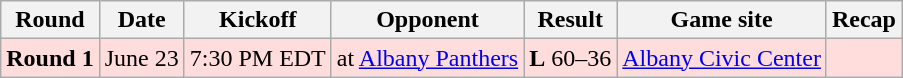<table class="wikitable">
<tr>
<th>Round</th>
<th>Date</th>
<th>Kickoff</th>
<th>Opponent</th>
<th>Result</th>
<th>Game site</th>
<th>Recap</th>
</tr>
<tr style="background:#fdd;;">
<td style="text-align:center;"><strong>Round 1</strong></td>
<td style="text-align:center;">June  23</td>
<td style="text-align:center;">7:30 PM EDT</td>
<td style="text-align:center;">at <a href='#'>Albany Panthers</a></td>
<td style="text-align:center;"><strong>L</strong> 60–36</td>
<td style="text-align:center;"><a href='#'>Albany Civic Center</a></td>
<td style="text-align:center;"></td>
</tr>
</table>
